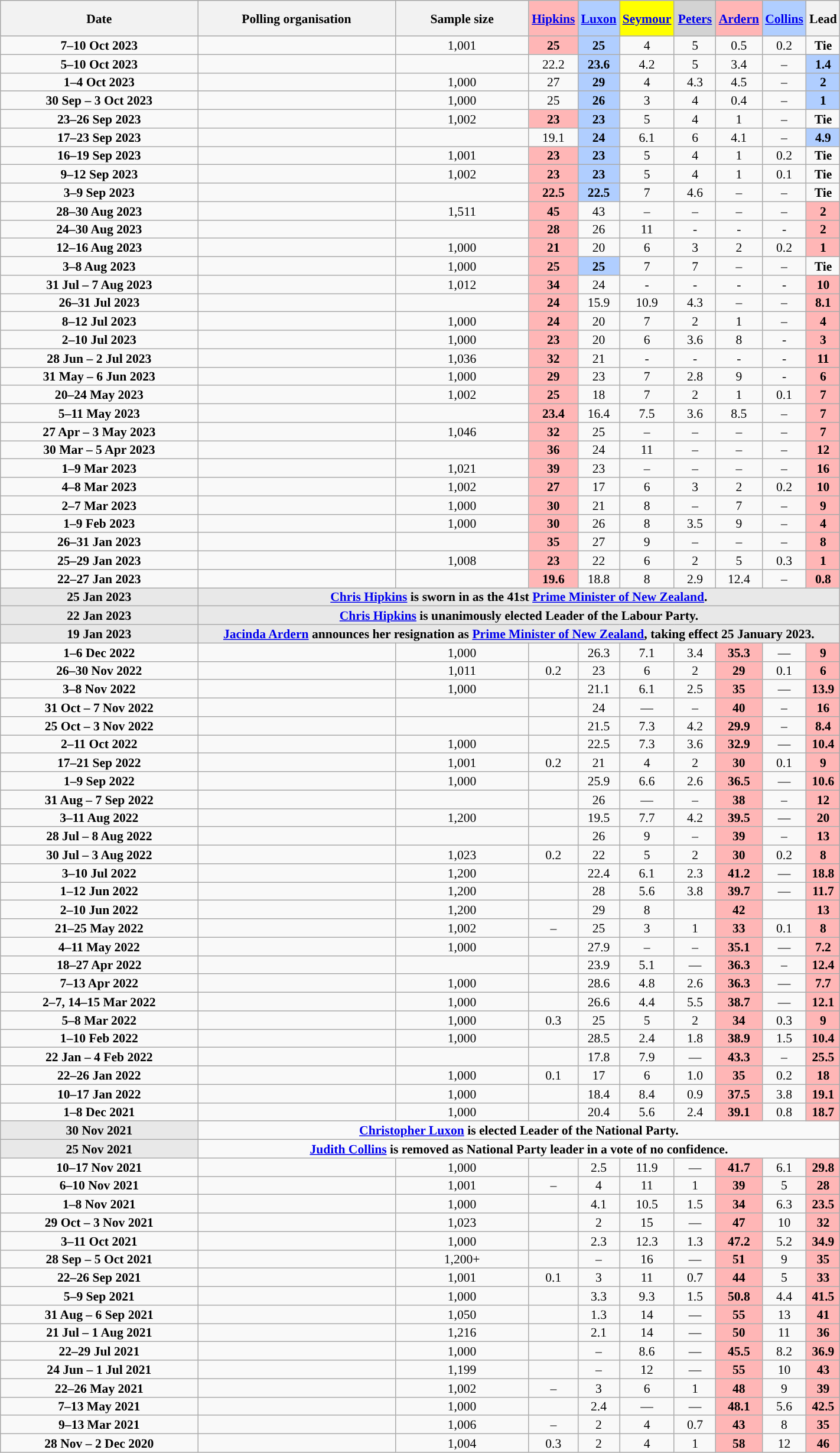<table class="wikitable sortable" style="text-align:center;font-size:90%;line-height:14px;">
<tr style="background:#e8e8e8;height:40px;">
<th style="width:15em;">Date</th>
<th style="width:15em;">Polling organisation</th>
<th style="width:10em;">Sample size</th>
<th style="background-color:#FFB6B6;width:40px"><a href='#'>Hipkins</a></th>
<th style="background-color:#B0CEFF;width:40px"><a href='#'>Luxon</a></th>
<th style="background-color:#FFFF00;width:40px"><a href='#'>Seymour</a></th>
<th style="background-color:#D3D3D3;width:40px"><a href='#'>Peters</a><br></th>
<th style="background-color:#FFB6B6;width:40px"><a href='#'>Ardern</a></th>
<th style="background-color:#B0CEFF;width:40px"><a href='#'>Collins</a></th>
<th style="width:2em;" data-sort-type="number">Lead</th>
</tr>
<tr>
<td data-sort-value="2023-10-10"><strong>7–10 Oct 2023</strong></td>
<td></td>
<td>1,001</td>
<td style="background:#FFB6B6;"><strong>25</strong></td>
<td style="background:#B0CEFF;"><strong>25</strong></td>
<td>4</td>
<td>5 </td>
<td>0.5</td>
<td>0.2</td>
<td><strong>Tie</strong></td>
</tr>
<tr>
<td data-sort-value="2023-10-10"><strong>5–10 Oct 2023</strong></td>
<td></td>
<td></td>
<td>22.2</td>
<td style="background:#B0CEFF;"><strong>23.6</strong></td>
<td>4.2</td>
<td>5 </td>
<td>3.4</td>
<td>–</td>
<td style="background:#B0CEFF;"><strong>1.4</strong></td>
</tr>
<tr>
<td data-sort-value="2023-10-03"><strong>1–4 Oct 2023</strong></td>
<td></td>
<td>1,000</td>
<td>27</td>
<td style="background:#B0CEFF;"><strong>29</strong></td>
<td>4</td>
<td>4.3 </td>
<td>4.5</td>
<td>–</td>
<td style="background:#B0CEFF;"><strong>2</strong></td>
</tr>
<tr>
<td data-sort-value="2023-10-03"><strong>30 Sep – 3 Oct 2023</strong></td>
<td></td>
<td>1,000</td>
<td>25</td>
<td style="background:#B0CEFF;"><strong>26</strong></td>
<td>3</td>
<td>4 </td>
<td>0.4</td>
<td>–</td>
<td style="background:#B0CEFF;"><strong>1</strong></td>
</tr>
<tr>
<td data-sort-value="2023-09-26"><strong>23–26 Sep 2023</strong></td>
<td></td>
<td>1,002</td>
<td style="background:#FFB6B6;"><strong>23</strong></td>
<td style="background:#B0CEFF;"><strong>23</strong></td>
<td>5</td>
<td>4 </td>
<td>1</td>
<td>–</td>
<td><strong>Tie</strong></td>
</tr>
<tr>
<td data-sort-value="2023-09-23"><strong>17–23 Sep 2023</strong></td>
<td></td>
<td></td>
<td>19.1</td>
<td style="background:#B0CEFF;"><strong>24</strong></td>
<td>6.1</td>
<td>6 </td>
<td>4.1</td>
<td>–</td>
<td style="background:#B0CEFF;"><strong>4.9</strong></td>
</tr>
<tr>
<td data-sort-value="2023-09-20"><strong>16–19 Sep 2023</strong></td>
<td></td>
<td>1,001</td>
<td style="background:#FFB6B6;"><strong>23</strong></td>
<td style="background:#B0CEFF;"><strong>23</strong></td>
<td>5</td>
<td>4 </td>
<td>1</td>
<td>0.2</td>
<td><strong>Tie</strong></td>
</tr>
<tr>
<td data-sort-value="2023-09-12"><strong>9–12 Sep 2023</strong></td>
<td></td>
<td>1,002</td>
<td style="background:#FFB6B6;"><strong>23</strong></td>
<td style="background:#B0CEFF;"><strong>23</strong></td>
<td>5</td>
<td>4 </td>
<td>1</td>
<td>0.1</td>
<td><strong>Tie</strong></td>
</tr>
<tr>
<td data-sort-value="2023-09-09"><strong>3–9 Sep 2023</strong></td>
<td></td>
<td></td>
<td style="background:#FFB6B6;"><strong>22.5</strong></td>
<td style="background:#B0CEFF;"><strong>22.5</strong></td>
<td>7</td>
<td>4.6 </td>
<td>–</td>
<td>–</td>
<td><strong>Tie</strong></td>
</tr>
<tr>
<td data-sort-value="2023-08-30"><strong>28–30 Aug 2023</strong></td>
<td></td>
<td>1,511</td>
<td style="background:#FFB6B6;"><strong>45</strong></td>
<td>43</td>
<td>–</td>
<td>– </td>
<td>–</td>
<td>–</td>
<td style="background:#FFB6B6;"><strong>2</strong></td>
</tr>
<tr>
<td data-sort-value="2023-08-30"><strong>24–30 Aug 2023</strong></td>
<td></td>
<td></td>
<td style="background:#FFB6B6;"><strong>28</strong></td>
<td>26</td>
<td>11</td>
<td>- </td>
<td>-</td>
<td>-</td>
<td style="background:#FFB6B6;"><strong>2</strong></td>
</tr>
<tr>
<td data-sort-value="2023-08-21"><strong>12–16 Aug 2023</strong></td>
<td></td>
<td>1,000</td>
<td style="background:#FFB6B6;"><strong>21</strong></td>
<td>20</td>
<td>6</td>
<td>3 </td>
<td>2</td>
<td>0.2</td>
<td style="background:#FFB6B6;"><strong>1</strong></td>
</tr>
<tr>
<td data-sort-value="2023-08-08"><strong>3–8 Aug 2023</strong></td>
<td></td>
<td>1,000</td>
<td style="background:#FFB6B6;"><strong>25</strong></td>
<td style="background:#B0CEFF;"><strong>25</strong></td>
<td>7</td>
<td>7 </td>
<td>–</td>
<td>–</td>
<td><strong>Tie</strong></td>
</tr>
<tr>
<td data-sort-value="2023-08-07"><strong>31 Jul – 7 Aug 2023</strong></td>
<td></td>
<td>1,012</td>
<td style="background:#FFB6B6;"><strong>34</strong></td>
<td>24</td>
<td>-</td>
<td>- </td>
<td>-</td>
<td>-</td>
<td style="background:#FFB6B6;"><strong>10</strong></td>
</tr>
<tr>
<td data-sort-value="2023-07-31"><strong>26–31 Jul 2023</strong></td>
<td></td>
<td></td>
<td style="background:#FFB6B6;"><strong>24</strong></td>
<td>15.9</td>
<td>10.9</td>
<td>4.3 </td>
<td>–</td>
<td>–</td>
<td style="background:#FFB6B6;"><strong>8.1</strong></td>
</tr>
<tr>
<td data-sort-value="2023-07-12"><strong>8–12 Jul 2023</strong></td>
<td></td>
<td>1,000</td>
<td style="background:#FFB6B6;"><strong>24</strong></td>
<td>20</td>
<td>7</td>
<td>2 </td>
<td>1</td>
<td>–</td>
<td style="background:#FFB6B6;"><strong>4</strong></td>
</tr>
<tr>
<td data-sort-value="2023-07-10"><strong>2–10 Jul 2023</strong></td>
<td></td>
<td>1,000</td>
<td style="background:#FFB6B6;"><strong>23</strong></td>
<td>20</td>
<td>6</td>
<td>3.6 </td>
<td>8</td>
<td>-</td>
<td style="background:#FFB6B6;"><strong>3</strong></td>
</tr>
<tr>
<td data-sort-value="2023-07-02"><strong>28 Jun – 2 Jul 2023</strong></td>
<td></td>
<td>1,036</td>
<td style="background:#FFB6B6;"><strong>32</strong></td>
<td>21</td>
<td>-</td>
<td>- </td>
<td>-</td>
<td>-</td>
<td style="background:#FFB6B6;"><strong>11</strong></td>
</tr>
<tr>
<td data-sort-value="2023-06-10"><strong>31 May – 6  Jun 2023</strong></td>
<td></td>
<td>1,000</td>
<td style="background:#FFB6B6;"><strong>29</strong></td>
<td>23</td>
<td>7</td>
<td>2.8 </td>
<td>9</td>
<td>-</td>
<td style="background:#FFB6B6;"><strong>6</strong></td>
</tr>
<tr>
<td data-sort-value="2023-05-24"><strong>20–24 May 2023</strong></td>
<td></td>
<td>1,002</td>
<td style="background:#FFB6B6;"><strong>25</strong></td>
<td>18</td>
<td>7</td>
<td>2 </td>
<td>1</td>
<td>0.1</td>
<td style="background:#FFB6B6;"><strong>7</strong></td>
</tr>
<tr>
<td data-sort-value="2023-05-11"><strong>5–11 May 2023</strong></td>
<td></td>
<td></td>
<td style="background:#FFB6B6;"><strong>23.4</strong></td>
<td>16.4</td>
<td>7.5</td>
<td>3.6 </td>
<td>8.5</td>
<td>–</td>
<td style="background:#FFB6B6;"><strong>7</strong></td>
</tr>
<tr>
<td data-sort-value="2023-05-03"><strong>27 Apr – 3 May 2023</strong></td>
<td></td>
<td>1,046</td>
<td style="background:#FFB6B6;"><strong>32</strong></td>
<td>25</td>
<td>–</td>
<td>–</td>
<td>–</td>
<td>–</td>
<td style="background:#FFB6B6;"><strong>7</strong></td>
</tr>
<tr>
<td data-sort-value="2023-04-05"><strong>30 Mar – 5 Apr 2023</strong></td>
<td></td>
<td></td>
<td style="background:#FFB6B6;"><strong>36</strong></td>
<td>24</td>
<td>11</td>
<td>–</td>
<td>–</td>
<td>–</td>
<td style="background:#FFB6B6;"><strong>12</strong></td>
</tr>
<tr>
<td data-sort-value="2023-03-09"><strong>1–9 Mar 2023</strong></td>
<td></td>
<td>1,021</td>
<td style="background:#FFB6B6;"><strong>39</strong></td>
<td>23</td>
<td>–</td>
<td>–</td>
<td>–</td>
<td>–</td>
<td style="background:#FFB6B6;"><strong>16</strong></td>
</tr>
<tr>
<td data-sort-value="2023-03-08"><strong>4–8 Mar 2023</strong></td>
<td></td>
<td>1,002</td>
<td style="background:#FFB6B6;"><strong>27</strong></td>
<td>17</td>
<td>6</td>
<td>3 </td>
<td>2</td>
<td>0.2</td>
<td style="background:#FFB6B6;"><strong>10</strong></td>
</tr>
<tr>
<td data-sort-value="2023-03-07"><strong>2–7 Mar 2023</strong></td>
<td></td>
<td>1,000</td>
<td style="background:#FFB6B6;"><strong>30</strong></td>
<td>21</td>
<td>8</td>
<td>–</td>
<td>7</td>
<td>–</td>
<td style="background:#FFB6B6;"><strong>9</strong></td>
</tr>
<tr>
<td data-sort-value="2023-02-09"><strong>1–9 Feb 2023</strong></td>
<td></td>
<td>1,000</td>
<td style="background:#FFB6B6;"><strong>30</strong></td>
<td>26</td>
<td>8</td>
<td>3.5</td>
<td>9</td>
<td>–</td>
<td style="background:#FFB6B6;"><strong>4</strong></td>
</tr>
<tr>
<td data-sort-value="2023-01-31"><strong>26–31 Jan 2023</strong></td>
<td></td>
<td></td>
<td style="background:#FFB6B6;"><strong>35</strong></td>
<td>27</td>
<td>9</td>
<td>–</td>
<td>–</td>
<td>–</td>
<td style="background:#FFB6B6;"><strong>8</strong></td>
</tr>
<tr>
<td data-sort-value="2023-01-29"><strong>25–29 Jan 2023</strong></td>
<td></td>
<td>1,008</td>
<td style="background:#FFB6B6;"><strong>23</strong></td>
<td>22</td>
<td>6</td>
<td>2 </td>
<td>5</td>
<td>0.3</td>
<td style="background:#FFB6B6;"><strong>1</strong></td>
</tr>
<tr>
<td data-sort-value="2023-01-27"><strong>22–27 Jan 2023</strong></td>
<td></td>
<td></td>
<td style="background:#FFB6B6;"><strong>19.6</strong></td>
<td>18.8</td>
<td>8</td>
<td>2.9 </td>
<td>12.4</td>
<td>–</td>
<td style="background:#FFB6B6;"><strong>0.8</strong></td>
</tr>
<tr>
<td style="background:#E8E8E8"><strong>25 Jan 2023</strong></td>
<td colspan="11" style="background:#E8E8E8"><strong><a href='#'>Chris Hipkins</a> is sworn in as the 41st <a href='#'>Prime Minister of New Zealand</a>.</strong></td>
</tr>
<tr>
<td style="background:#E8E8E8"><strong>22 Jan 2023</strong></td>
<td colspan="11" style="background:#E8E8E8"><strong><a href='#'>Chris Hipkins</a> is unanimously elected Leader of the Labour Party.</strong></td>
</tr>
<tr>
<td style="background:#E8E8E8"><strong>19 Jan 2023</strong></td>
<td colspan="11" style="background:#E8E8E8"><strong><a href='#'>Jacinda Ardern</a> announces her resignation as <a href='#'>Prime Minister of New Zealand</a>, taking effect 25 January 2023.</strong></td>
</tr>
<tr>
<td data-sort-value="2022-12-06"><strong>1–6 Dec 2022</strong></td>
<td></td>
<td>1,000</td>
<td></td>
<td>26.3</td>
<td>7.1</td>
<td>3.4 </td>
<td style="background:#FFB6B6;"><strong>35.3</strong></td>
<td>—</td>
<td style="background:#FFB6B6;"><strong>9</strong></td>
</tr>
<tr>
<td data-sort-value="2022-11-30"><strong>26–30 Nov 2022</strong></td>
<td></td>
<td>1,011</td>
<td>0.2</td>
<td>23</td>
<td>6</td>
<td>2 </td>
<td style="background:#FFB6B6;"><strong>29</strong></td>
<td>0.1</td>
<td style="background:#FFB6B6;"><strong>6</strong></td>
</tr>
<tr>
<td data-sort-value="2022-11-08"><strong>3–8 Nov 2022</strong></td>
<td></td>
<td>1,000</td>
<td></td>
<td>21.1</td>
<td>6.1</td>
<td>2.5 </td>
<td style="background:#FFB6B6;"><strong>35</strong></td>
<td>—</td>
<td style="background:#FFB6B6;"><strong>13.9</strong></td>
</tr>
<tr>
<td data-sort-value="2022-11-07"><strong>31 Oct – 7 Nov 2022</strong></td>
<td></td>
<td></td>
<td></td>
<td>24</td>
<td>—</td>
<td>–</td>
<td style="background:#FFB6B6;"><strong>40</strong></td>
<td>–</td>
<td style="background:#FFB6B6;"><strong>16</strong></td>
</tr>
<tr>
<td data-sort-value="2022-11-03"><strong>25 Oct – 3 Nov 2022</strong></td>
<td></td>
<td></td>
<td></td>
<td>21.5</td>
<td>7.3</td>
<td>4.2 </td>
<td style="background:#FFB6B6;"><strong>29.9</strong></td>
<td>–</td>
<td style="background:#FFB6B6;"><strong>8.4</strong></td>
</tr>
<tr>
<td data-sort-value="2022-10-11"><strong>2–11 Oct 2022</strong></td>
<td></td>
<td>1,000</td>
<td></td>
<td>22.5</td>
<td>7.3</td>
<td>3.6 </td>
<td style="background:#FFB6B6;"><strong>32.9</strong></td>
<td>—</td>
<td style="background:#FFB6B6;"><strong>10.4</strong></td>
</tr>
<tr>
<td data-sort-value="2022-08-03"><strong>17–21 Sep 2022</strong></td>
<td></td>
<td>1,001</td>
<td>0.2</td>
<td>21</td>
<td>4</td>
<td>2 </td>
<td style="background:#FFB6B6;"><strong>30</strong></td>
<td>0.1</td>
<td style="background:#FFB6B6;"><strong>9</strong></td>
</tr>
<tr>
<td data-sort-value="2022-09-09"><strong>1–9 Sep 2022</strong></td>
<td></td>
<td>1,000</td>
<td></td>
<td>25.9</td>
<td>6.6</td>
<td>2.6 </td>
<td style="background:#FFB6B6;"><strong>36.5</strong></td>
<td>—</td>
<td style="background:#FFB6B6;"><strong>10.6</strong></td>
</tr>
<tr>
<td data-sort-value="2022-09-07"><strong>31 Aug – 7 Sep 2022</strong></td>
<td></td>
<td></td>
<td></td>
<td>26</td>
<td>—</td>
<td>–</td>
<td style="background:#FFB6B6;"><strong>38</strong></td>
<td>–</td>
<td style="background:#FFB6B6;"><strong>12</strong></td>
</tr>
<tr>
<td data-sort-value="2022-08-11"><strong>3–11 Aug 2022</strong></td>
<td></td>
<td>1,200</td>
<td></td>
<td>19.5</td>
<td>7.7</td>
<td>4.2 </td>
<td style="background:#FFB6B6;"><strong>39.5</strong></td>
<td>—</td>
<td style="background:#FFB6B6;"><strong>20</strong></td>
</tr>
<tr>
<td data-sort-value="2022-08-08"><strong>28 Jul – 8 Aug 2022</strong></td>
<td></td>
<td></td>
<td></td>
<td>26</td>
<td>9</td>
<td>–</td>
<td style="background:#FFB6B6;"><strong>39</strong></td>
<td>–</td>
<td style="background:#FFB6B6;"><strong>13</strong></td>
</tr>
<tr>
<td data-sort-value="2022-08-03"><strong>30 Jul – 3 Aug 2022</strong></td>
<td></td>
<td>1,023</td>
<td>0.2</td>
<td>22</td>
<td>5</td>
<td>2 </td>
<td style="background:#FFB6B6;"><strong>30</strong></td>
<td>0.2</td>
<td style="background:#FFB6B6;"><strong>8</strong></td>
</tr>
<tr>
<td data-sort-value="2022-07-10"><strong>3–10 Jul 2022</strong></td>
<td></td>
<td>1,200</td>
<td></td>
<td>22.4</td>
<td>6.1</td>
<td>2.3 </td>
<td style="background:#FFB6B6;"><strong>41.2</strong></td>
<td>—</td>
<td style="background:#FFB6B6;"><strong>18.8</strong></td>
</tr>
<tr>
<td data-sort-value="2022-06-12"><strong>1–12 Jun 2022</strong></td>
<td></td>
<td>1,200</td>
<td></td>
<td>28</td>
<td>5.6</td>
<td>3.8 </td>
<td style="background:#FFB6B6;"><strong>39.7</strong></td>
<td>—</td>
<td style="background:#FFB6B6;"><strong>11.7</strong></td>
</tr>
<tr>
<td data-sort-value="2022-06-10"><strong>2–10 Jun 2022</strong></td>
<td></td>
<td>1,200</td>
<td></td>
<td>29</td>
<td>8</td>
<td></td>
<td style="background:#FFB6B6;"><strong>42</strong></td>
<td></td>
<td style="background:#FFB6B6;"><strong>13</strong></td>
</tr>
<tr>
<td data-sort-value="2022-05-25"><strong>21–25 May 2022</strong></td>
<td></td>
<td>1,002</td>
<td>–</td>
<td>25</td>
<td>3</td>
<td>1 </td>
<td style="background:#FFB6B6;"><strong>33</strong></td>
<td>0.1</td>
<td style="background:#FFB6B6;"><strong>8</strong></td>
</tr>
<tr>
<td data-sort-value="2022-05-11"><strong>4–11 May 2022</strong></td>
<td></td>
<td>1,000</td>
<td></td>
<td>27.9</td>
<td>–</td>
<td>– </td>
<td style="background:#FFB6B6;"><strong>35.1</strong></td>
<td>—</td>
<td style="background:#FFB6B6;"><strong>7.2</strong></td>
</tr>
<tr>
<td data-sort-value="2022-04-27"><strong>18–27 Apr 2022</strong></td>
<td></td>
<td></td>
<td></td>
<td>23.9</td>
<td>5.1</td>
<td>— </td>
<td style="background:#FFB6B6;"><strong>36.3</strong></td>
<td>–</td>
<td style="background:#FFB6B6;"><strong>12.4</strong></td>
</tr>
<tr>
<td data-sort-value="2022-04-13"><strong>7–13 Apr 2022</strong></td>
<td></td>
<td>1,000</td>
<td></td>
<td>28.6</td>
<td>4.8</td>
<td>2.6 </td>
<td style="background:#FFB6B6;"><strong>36.3</strong></td>
<td>—</td>
<td style="background:#FFB6B6;"><strong>7.7</strong></td>
</tr>
<tr>
<td data-sort-value="2022-03-15"><strong>2–7, 14–15 Mar 2022</strong></td>
<td></td>
<td>1,000</td>
<td></td>
<td>26.6</td>
<td>4.4</td>
<td>5.5 </td>
<td style="background:#FFB6B6;"><strong>38.7</strong></td>
<td>—</td>
<td style="background:#FFB6B6;"><strong>12.1</strong></td>
</tr>
<tr>
<td data-sort-value="2022-03-08"><strong>5–8 Mar 2022</strong></td>
<td></td>
<td>1,000</td>
<td>0.3</td>
<td>25</td>
<td>5</td>
<td>2 </td>
<td style="background:#FFB6B6;"><strong>34</strong></td>
<td>0.3</td>
<td style="background:#FFB6B6;"><strong>9</strong></td>
</tr>
<tr>
<td data-sort-value="2022-02-10"><strong>1–10 Feb 2022</strong></td>
<td></td>
<td>1,000</td>
<td></td>
<td>28.5</td>
<td>2.4</td>
<td>1.8 </td>
<td style="background:#FFB6B6;"><strong>38.9</strong></td>
<td>1.5</td>
<td style="background:#FFB6B6;"><strong>10.4</strong></td>
</tr>
<tr>
<td data-sort-value="2022-02-04"><strong>22 Jan – 4 Feb 2022</strong></td>
<td></td>
<td></td>
<td></td>
<td>17.8</td>
<td>7.9</td>
<td>— </td>
<td style="background:#FFB6B6;"><strong>43.3</strong></td>
<td>–</td>
<td style="background:#FFB6B6;"><strong>25.5</strong></td>
</tr>
<tr>
<td data-sort-value="2022-01-26"><strong>22–26 Jan 2022</strong></td>
<td></td>
<td>1,000</td>
<td>0.1</td>
<td>17</td>
<td>6</td>
<td>1.0 </td>
<td style="background:#FFB6B6;"><strong>35</strong></td>
<td>0.2</td>
<td style="background:#FFB6B6;"><strong>18</strong></td>
</tr>
<tr>
<td data-sort-value="2022-01-17"><strong>10–17 Jan 2022</strong></td>
<td></td>
<td>1,000</td>
<td></td>
<td>18.4</td>
<td>8.4</td>
<td>0.9 </td>
<td style="background:#FFB6B6;"><strong>37.5</strong></td>
<td>3.8</td>
<td style="background:#FFB6B6;"><strong>19.1</strong></td>
</tr>
<tr>
<td data-sort-value="2021-12-08"><strong>1–8 Dec 2021</strong></td>
<td></td>
<td>1,000</td>
<td></td>
<td>20.4</td>
<td>5.6</td>
<td>2.4 </td>
<td style="background:#FFB6B6;"><strong>39.1</strong></td>
<td>0.8</td>
<td style="background:#FFB6B6;"><strong>18.7</strong></td>
</tr>
<tr>
<td data-sort-value="2020-11-30" style="background:#E8E8E8"><strong>30 Nov 2021</strong></td>
<td data-sort-value="Z" colspan="11" style="text-align:center;" style="background:#E8E8E8"><strong><a href='#'>Christopher Luxon</a> is elected Leader of the National Party.</strong></td>
</tr>
<tr>
<td data-sort-value="2020-11-25" style="background:#E8E8E8"><strong>25 Nov 2021</strong></td>
<td data-sort-value="Z" colspan="11" style="text-align:center;" style="background:#E8E8E8"><strong><a href='#'>Judith Collins</a> is removed as National Party leader in a vote of no confidence.</strong></td>
</tr>
<tr>
<td data-sort-value="2021-11-17"><strong>10–17 Nov 2021</strong></td>
<td></td>
<td>1,000</td>
<td></td>
<td>2.5</td>
<td>11.9</td>
<td>— </td>
<td style="background:#FFB6B6;"><strong>41.7</strong></td>
<td>6.1</td>
<td style="background:#FFB6B6;"><strong>29.8</strong></td>
</tr>
<tr>
<td data-sort-value="2021-11-10"><strong>6–10 Nov 2021</strong></td>
<td></td>
<td>1,001</td>
<td>–</td>
<td>4</td>
<td>11</td>
<td>1 </td>
<td style="background:#FFB6B6;"><strong>39</strong></td>
<td>5</td>
<td style="background:#FFB6B6;"><strong>28</strong></td>
</tr>
<tr>
<td data-sort-value="2021-11-08"><strong>1–8 Nov 2021</strong></td>
<td></td>
<td>1,000</td>
<td></td>
<td>4.1</td>
<td>10.5</td>
<td>1.5 </td>
<td style="background:#FFB6B6;"><strong>34</strong></td>
<td>6.3</td>
<td style="background:#FFB6B6;"><strong>23.5</strong></td>
</tr>
<tr>
<td data-sort-value="2021-11-03"><strong>29 Oct – 3 Nov 2021</strong></td>
<td></td>
<td>1,023</td>
<td></td>
<td>2</td>
<td>15</td>
<td>— </td>
<td style="background:#FFB6B6;"><strong>47</strong></td>
<td>10</td>
<td style="background:#FFB6B6;"><strong>32</strong></td>
</tr>
<tr>
<td data-sort-value="2021-10-11"><strong>3–11 Oct 2021</strong></td>
<td></td>
<td>1,000</td>
<td></td>
<td>2.3</td>
<td>12.3</td>
<td>1.3 </td>
<td style="background:#FFB6B6;"><strong>47.2</strong></td>
<td>5.2</td>
<td style="background:#FFB6B6;"><strong>34.9</strong></td>
</tr>
<tr>
<td data-sort-value="2021-10-05"><strong>28 Sep – 5 Oct 2021</strong></td>
<td></td>
<td>1,200+</td>
<td></td>
<td>–</td>
<td>16</td>
<td>— </td>
<td style="background:#FFB6B6;"><strong>51</strong></td>
<td>9</td>
<td style="background:#FFB6B6;"><strong>35</strong></td>
</tr>
<tr>
<td data-sort-value="2021-09-26"><strong>22–26 Sep 2021</strong></td>
<td></td>
<td>1,001</td>
<td>0.1</td>
<td>3</td>
<td>11</td>
<td>0.7 </td>
<td style="background:#FFB6B6;"><strong>44</strong></td>
<td>5</td>
<td style="background:#FFB6B6;"><strong>33</strong></td>
</tr>
<tr>
<td data-sort-value="2021-09-09"><strong>5–9 Sep 2021</strong></td>
<td></td>
<td>1,000</td>
<td></td>
<td>3.3</td>
<td>9.3</td>
<td>1.5 </td>
<td style="background:#FFB6B6;"><strong>50.8</strong></td>
<td>4.4</td>
<td style="background:#FFB6B6;"><strong>41.5</strong></td>
</tr>
<tr>
<td data-sort-value="2021-09-06"><strong>31 Aug – 6 Sep 2021</strong></td>
<td></td>
<td>1,050</td>
<td></td>
<td>1.3</td>
<td>14</td>
<td>— </td>
<td style="background:#FFB6B6;"><strong>55</strong></td>
<td>13</td>
<td style="background:#FFB6B6;"><strong>41</strong></td>
</tr>
<tr>
<td data-sort-value="2021-08-01"><strong>21 Jul – 1 Aug 2021</strong></td>
<td></td>
<td>1,216</td>
<td></td>
<td>2.1</td>
<td>14</td>
<td>— </td>
<td style="background:#FFB6B6;"><strong>50</strong></td>
<td>11</td>
<td style="background:#FFB6B6;"><strong>36</strong></td>
</tr>
<tr>
<td data-sort-value="2021-07-29"><strong>22–29 Jul 2021</strong></td>
<td></td>
<td>1,000</td>
<td></td>
<td>–</td>
<td>8.6</td>
<td>— </td>
<td style="background:#FFB6B6;"><strong>45.5</strong></td>
<td>8.2</td>
<td style="background:#FFB6B6;"><strong>36.9</strong></td>
</tr>
<tr>
<td data-sort-value="2021-07-01"><strong>24 Jun – 1 Jul 2021</strong></td>
<td></td>
<td>1,199</td>
<td></td>
<td>–</td>
<td>12</td>
<td>— </td>
<td style="background:#FFB6B6;"><strong>55</strong></td>
<td>10</td>
<td style="background:#FFB6B6;"><strong>43</strong></td>
</tr>
<tr>
<td data-sort-value="2021-05-26"><strong>22–26 May 2021</strong></td>
<td></td>
<td>1,002</td>
<td>–</td>
<td>3</td>
<td>6</td>
<td>1 </td>
<td style="background:#FFB6B6;"><strong>48</strong></td>
<td>9</td>
<td style="background:#FFB6B6;"><strong>39</strong></td>
</tr>
<tr>
<td data-sort-value="2021-05-13"><strong>7–13 May 2021</strong></td>
<td></td>
<td>1,000</td>
<td></td>
<td>2.4</td>
<td>—</td>
<td>— </td>
<td style="background:#FFB6B6;"><strong>48.1</strong></td>
<td>5.6</td>
<td style="background:#FFB6B6;"><strong>42.5</strong></td>
</tr>
<tr>
<td data-sort-value="2021-03-13"><strong>9–13 Mar 2021</strong></td>
<td></td>
<td>1,006</td>
<td>–</td>
<td>2</td>
<td>4</td>
<td>0.7 </td>
<td style="background:#FFB6B6;"><strong>43</strong></td>
<td>8</td>
<td style="background:#FFB6B6;"><strong>35</strong></td>
</tr>
<tr>
<td data-sort-value="2020-12-02"><strong>28 Nov – 2 Dec 2020</strong></td>
<td></td>
<td>1,004</td>
<td>0.3</td>
<td>2</td>
<td>4</td>
<td>1 </td>
<td style="background:#FFB6B6;"><strong>58</strong></td>
<td>12</td>
<td style="background:#FFB6B6;"><strong>46</strong></td>
</tr>
</table>
